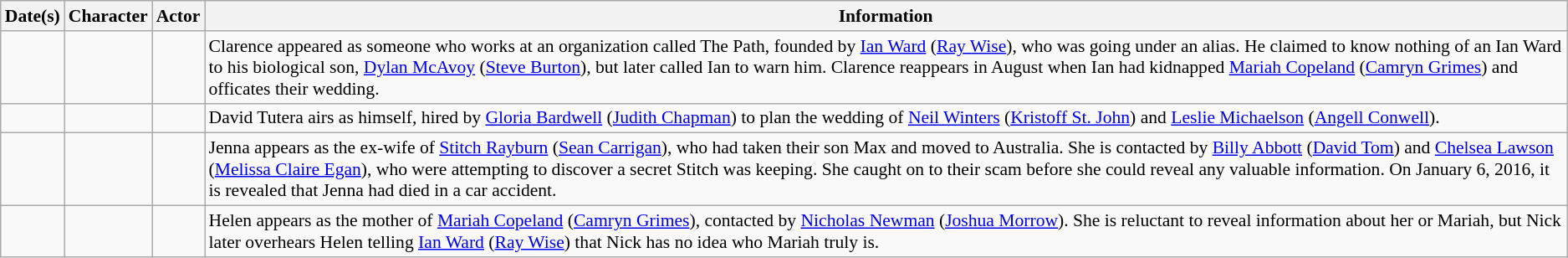<table class="wikitable" style="font-size:90%">
<tr>
<th>Date(s)</th>
<th>Character</th>
<th>Actor</th>
<th>Information</th>
</tr>
<tr>
<td></td>
<td></td>
<td></td>
<td>Clarence appeared as someone who works at an organization called The Path, founded by <a href='#'>Ian Ward</a> (<a href='#'>Ray Wise</a>), who was going under an alias. He claimed to know nothing of an Ian Ward to his biological son, <a href='#'>Dylan McAvoy</a> (<a href='#'>Steve Burton</a>), but later called Ian to warn him. Clarence reappears in August when Ian had kidnapped <a href='#'>Mariah Copeland</a> (<a href='#'>Camryn Grimes</a>) and officates their wedding.</td>
</tr>
<tr>
<td></td>
<td></td>
<td></td>
<td>David Tutera airs as himself, hired by <a href='#'>Gloria Bardwell</a> (<a href='#'>Judith Chapman</a>) to plan the wedding of <a href='#'>Neil Winters</a> (<a href='#'>Kristoff St. John</a>) and <a href='#'>Leslie Michaelson</a> (<a href='#'>Angell Conwell</a>).</td>
</tr>
<tr>
<td></td>
<td></td>
<td></td>
<td>Jenna appears as the ex-wife of <a href='#'>Stitch Rayburn</a> (<a href='#'>Sean Carrigan</a>), who had taken their son Max and moved to Australia. She is contacted by <a href='#'>Billy Abbott</a> (<a href='#'>David Tom</a>) and <a href='#'>Chelsea Lawson</a> (<a href='#'>Melissa Claire Egan</a>), who were attempting to discover a secret Stitch was keeping. She caught on to their scam before she could reveal any valuable information. On January 6, 2016, it is revealed that Jenna had died in a car accident.</td>
</tr>
<tr>
<td></td>
<td></td>
<td></td>
<td>Helen appears as the mother of <a href='#'>Mariah Copeland</a> (<a href='#'>Camryn Grimes</a>), contacted by <a href='#'>Nicholas Newman</a> (<a href='#'>Joshua Morrow</a>). She is reluctant to reveal information about her or Mariah, but Nick later overhears Helen telling <a href='#'>Ian Ward</a> (<a href='#'>Ray Wise</a>) that Nick has no idea who Mariah truly is.</td>
</tr>
</table>
